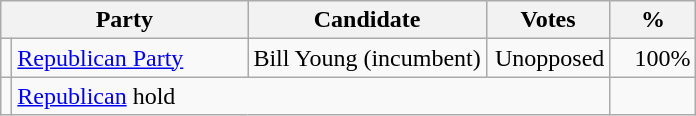<table class=wikitable>
<tr>
<th colspan=2 align=center valign=top>Party</th>
<th>Candidate</th>
<th valign=top width=75px>Votes</th>
<th valign=top width=50px>%</th>
</tr>
<tr>
<td></td>
<td width=150px><a href='#'>Republican Party</a></td>
<td>Bill Young (incumbent)</td>
<td align=right width=75px>Unopposed</td>
<td align=right width=50px>100%</td>
</tr>
<tr>
<td></td>
<td colspan=3><a href='#'>Republican</a> hold</td>
</tr>
</table>
